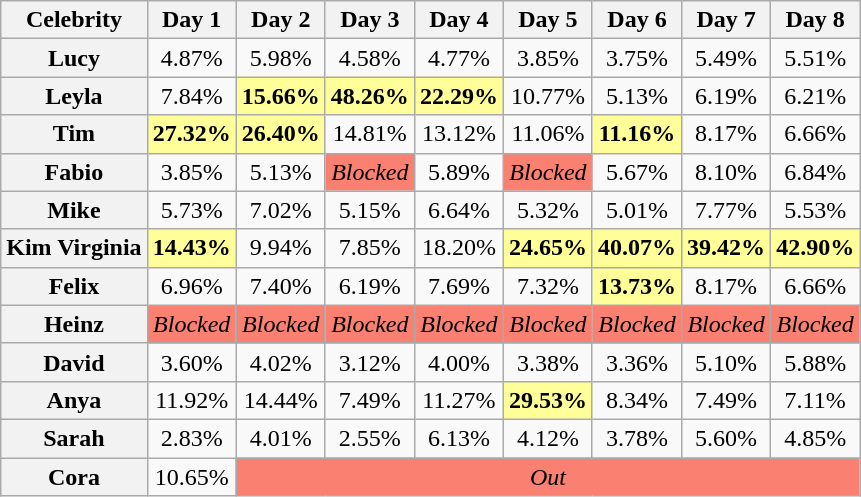<table class="wikitable sortable" style="text-align:center">
<tr>
<th>Celebrity</th>
<th>Day 1</th>
<th>Day 2</th>
<th>Day 3</th>
<th>Day 4</th>
<th>Day 5</th>
<th>Day 6</th>
<th>Day 7</th>
<th>Day 8</th>
</tr>
<tr>
<th>Lucy</th>
<td>4.87%</td>
<td>5.98%</td>
<td>4.58%</td>
<td>4.77%</td>
<td>3.85%</td>
<td>3.75%</td>
<td>5.49%</td>
<td>5.51%</td>
</tr>
<tr>
<th>Leyla</th>
<td>7.84%</td>
<td style="background:#FFFF99"><strong>15.66%</strong></td>
<td style="background:#FFFF99"><strong>48.26%</strong></td>
<td style="background:#FFFF99"><strong>22.29%</strong></td>
<td>10.77%</td>
<td>5.13%</td>
<td>6.19%</td>
<td>6.21%</td>
</tr>
<tr>
<th>Tim</th>
<td style="background:#FFFF99"><strong>27.32%</strong></td>
<td style="background:#FFFF99"><strong>26.40%</strong></td>
<td>14.81%</td>
<td>13.12%</td>
<td>11.06%</td>
<td style="background:#FFFF99"><strong>11.16%</strong></td>
<td>8.17%</td>
<td>6.66%</td>
</tr>
<tr>
<th>Fabio</th>
<td>3.85%</td>
<td>5.13%</td>
<td style="background:salmon;"><em>Blocked</em></td>
<td>5.89%</td>
<td style="background:salmon;"><em>Blocked</em></td>
<td>5.67%</td>
<td>8.10%</td>
<td>6.84%</td>
</tr>
<tr>
<th>Mike</th>
<td>5.73%</td>
<td>7.02%</td>
<td>5.15%</td>
<td>6.64%</td>
<td>5.32%</td>
<td>5.01%</td>
<td>7.77%</td>
<td>5.53%</td>
</tr>
<tr>
<th>Kim Virginia</th>
<td style="background:#FFFF99"><strong>14.43%</strong></td>
<td>9.94%</td>
<td>7.85%</td>
<td>18.20%</td>
<td style="background:#FFFF99"><strong>24.65%</strong></td>
<td style="background:#FFFF99"><strong>40.07%</strong></td>
<td style="background:#FFFF99"><strong>39.42%</strong></td>
<td style="background:#FFFF99"><strong>42.90%</strong></td>
</tr>
<tr>
<th>Felix</th>
<td>6.96%</td>
<td>7.40%</td>
<td>6.19%</td>
<td>7.69%</td>
<td>7.32%</td>
<td style="background:#FFFF99"><strong>13.73%</strong></td>
<td>8.17%</td>
<td>6.66%</td>
</tr>
<tr>
<th>Heinz</th>
<td style="background:salmon;"><em>Blocked</em></td>
<td style="background:salmon;"><em>Blocked</em></td>
<td style="background:salmon;"><em>Blocked</em></td>
<td style="background:salmon;"><em>Blocked</em></td>
<td style="background:salmon;"><em>Blocked</em></td>
<td style="background:salmon;"><em>Blocked</em></td>
<td style="background:salmon;"><em>Blocked</em></td>
<td style="background:salmon;"><em>Blocked</em></td>
</tr>
<tr>
<th>David</th>
<td>3.60%</td>
<td>4.02%</td>
<td>3.12%</td>
<td>4.00%</td>
<td>3.38%</td>
<td>3.36%</td>
<td>5.10%</td>
<td>5.88%</td>
</tr>
<tr>
<th>Anya</th>
<td>11.92%</td>
<td>14.44%</td>
<td>7.49%</td>
<td>11.27%</td>
<td style="background:#FFFF99"><strong>29.53%</strong></td>
<td>8.34%</td>
<td>7.49%</td>
<td>7.11%</td>
</tr>
<tr>
<th>Sarah</th>
<td>2.83%</td>
<td>4.01%</td>
<td>2.55%</td>
<td>6.13%</td>
<td>4.12%</td>
<td>3.78%</td>
<td>5.60%</td>
<td>4.85%</td>
</tr>
<tr>
<th>Cora</th>
<td>10.65%</td>
<td style="background:salmon;" colspan=7><em>Out</em></td>
</tr>
</table>
